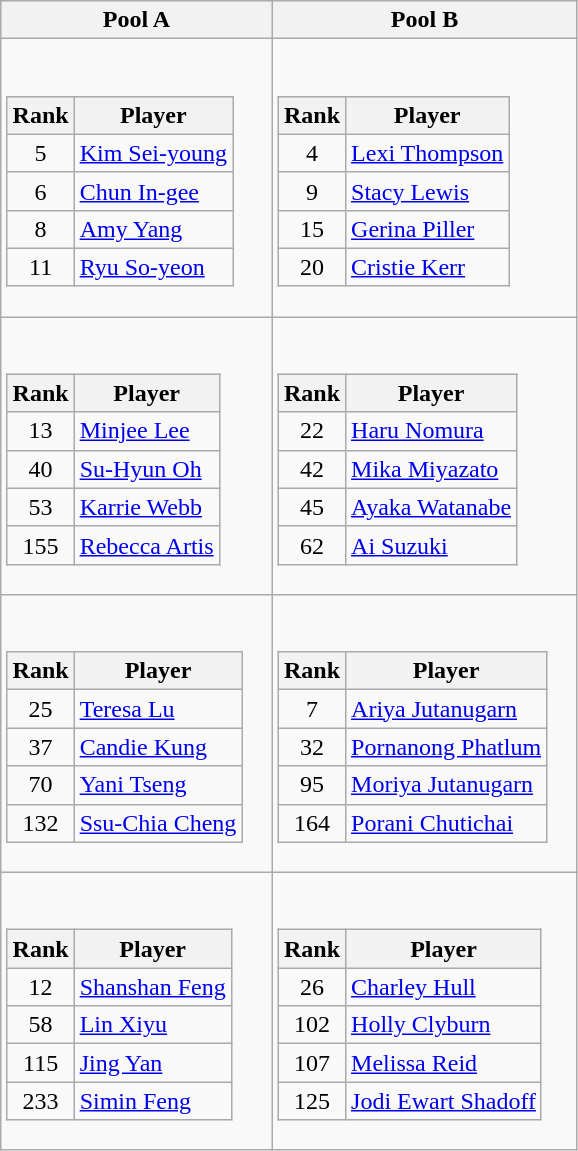<table class=wikitable>
<tr>
<th>Pool A</th>
<th>Pool B</th>
</tr>
<tr>
<td><br><table class="wikitable" style="text-align:center">
<tr>
<th>Rank</th>
<th>Player</th>
</tr>
<tr>
<td>5</td>
<td align=left><a href='#'>Kim Sei-young</a></td>
</tr>
<tr>
<td>6</td>
<td align=left><a href='#'>Chun In-gee</a></td>
</tr>
<tr>
<td>8</td>
<td align=left><a href='#'>Amy Yang</a></td>
</tr>
<tr>
<td>11</td>
<td align=left><a href='#'>Ryu So-yeon</a></td>
</tr>
</table>
</td>
<td><br><table class="wikitable" style="text-align:center">
<tr>
<th>Rank</th>
<th>Player</th>
</tr>
<tr>
<td>4</td>
<td align=left><a href='#'>Lexi Thompson</a></td>
</tr>
<tr>
<td>9</td>
<td align=left><a href='#'>Stacy Lewis</a></td>
</tr>
<tr>
<td>15</td>
<td align=left><a href='#'>Gerina Piller</a></td>
</tr>
<tr>
<td>20</td>
<td align=left><a href='#'>Cristie Kerr</a></td>
</tr>
</table>
</td>
</tr>
<tr>
<td><br><table class="wikitable" style="text-align:center">
<tr>
<th>Rank</th>
<th>Player</th>
</tr>
<tr>
<td>13</td>
<td align=left><a href='#'>Minjee Lee</a></td>
</tr>
<tr>
<td>40</td>
<td align=left><a href='#'>Su-Hyun Oh</a></td>
</tr>
<tr>
<td>53</td>
<td align=left><a href='#'>Karrie Webb</a></td>
</tr>
<tr>
<td>155</td>
<td align=left><a href='#'>Rebecca Artis</a></td>
</tr>
</table>
</td>
<td><br><table class="wikitable" style="text-align:center">
<tr>
<th>Rank</th>
<th>Player</th>
</tr>
<tr>
<td>22</td>
<td align=left><a href='#'>Haru Nomura</a></td>
</tr>
<tr>
<td>42</td>
<td align=left><a href='#'>Mika Miyazato</a></td>
</tr>
<tr>
<td>45</td>
<td align=left><a href='#'>Ayaka Watanabe</a></td>
</tr>
<tr>
<td>62</td>
<td align=left><a href='#'>Ai Suzuki</a></td>
</tr>
</table>
</td>
</tr>
<tr>
<td><br><table class="wikitable" style="text-align:center">
<tr>
<th>Rank</th>
<th>Player</th>
</tr>
<tr>
<td>25</td>
<td align=left><a href='#'>Teresa Lu</a></td>
</tr>
<tr>
<td>37</td>
<td align=left><a href='#'>Candie Kung</a></td>
</tr>
<tr>
<td>70</td>
<td align=left><a href='#'>Yani Tseng</a></td>
</tr>
<tr>
<td>132</td>
<td align=left><a href='#'>Ssu-Chia Cheng</a></td>
</tr>
</table>
</td>
<td><br><table class="wikitable" style="text-align:center">
<tr>
<th>Rank</th>
<th>Player</th>
</tr>
<tr>
<td>7</td>
<td align=left><a href='#'>Ariya Jutanugarn</a></td>
</tr>
<tr>
<td>32</td>
<td align=left><a href='#'>Pornanong Phatlum</a></td>
</tr>
<tr>
<td>95</td>
<td align=left><a href='#'>Moriya Jutanugarn</a></td>
</tr>
<tr>
<td>164</td>
<td align=left><a href='#'>Porani Chutichai</a></td>
</tr>
</table>
</td>
</tr>
<tr>
<td><br><table class="wikitable" style="text-align:center">
<tr>
<th>Rank</th>
<th>Player</th>
</tr>
<tr>
<td>12</td>
<td align=left><a href='#'>Shanshan Feng</a></td>
</tr>
<tr>
<td>58</td>
<td align=left><a href='#'>Lin Xiyu</a></td>
</tr>
<tr>
<td>115</td>
<td align=left><a href='#'>Jing Yan</a></td>
</tr>
<tr>
<td>233</td>
<td align=left><a href='#'>Simin Feng</a></td>
</tr>
</table>
</td>
<td><br><table class="wikitable" style="text-align:center">
<tr>
<th>Rank</th>
<th>Player</th>
</tr>
<tr>
<td>26</td>
<td align=left><a href='#'>Charley Hull</a></td>
</tr>
<tr>
<td>102</td>
<td align=left><a href='#'>Holly Clyburn</a></td>
</tr>
<tr>
<td>107</td>
<td align=left><a href='#'>Melissa Reid</a></td>
</tr>
<tr>
<td>125</td>
<td align=left><a href='#'>Jodi Ewart Shadoff</a></td>
</tr>
</table>
</td>
</tr>
</table>
